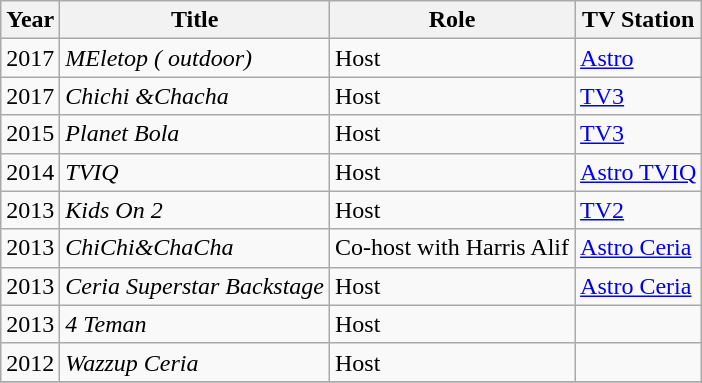<table class="wikitable">
<tr>
<th>Year</th>
<th>Title</th>
<th>Role</th>
<th>TV Station</th>
</tr>
<tr>
<td>2017</td>
<td><em>MEletop ( outdoor)</em></td>
<td>Host</td>
<td><a href='#'>Astro</a></td>
</tr>
<tr>
<td>2017</td>
<td><em>Chichi &Chacha</em></td>
<td>Host</td>
<td><a href='#'>TV3</a></td>
</tr>
<tr>
<td>2015</td>
<td><em>Planet Bola</em></td>
<td>Host</td>
<td><a href='#'>TV3</a></td>
</tr>
<tr>
<td>2014</td>
<td><em>TVIQ</em></td>
<td>Host</td>
<td><a href='#'>Astro TVIQ</a></td>
</tr>
<tr>
<td>2013</td>
<td><em>Kids On 2</em></td>
<td>Host</td>
<td><a href='#'>TV2</a></td>
</tr>
<tr>
<td>2013</td>
<td><em>ChiChi&ChaCha</em></td>
<td>Co-host with Harris Alif</td>
<td><a href='#'>Astro Ceria</a></td>
</tr>
<tr>
<td>2013</td>
<td><em>Ceria Superstar Backstage</em></td>
<td>Host</td>
<td><a href='#'>Astro Ceria</a></td>
</tr>
<tr>
<td>2013</td>
<td><em>4 Teman</em></td>
<td>Host</td>
<td></td>
</tr>
<tr>
<td>2012</td>
<td><em>Wazzup Ceria</em></td>
<td>Host</td>
<td></td>
</tr>
<tr>
</tr>
</table>
